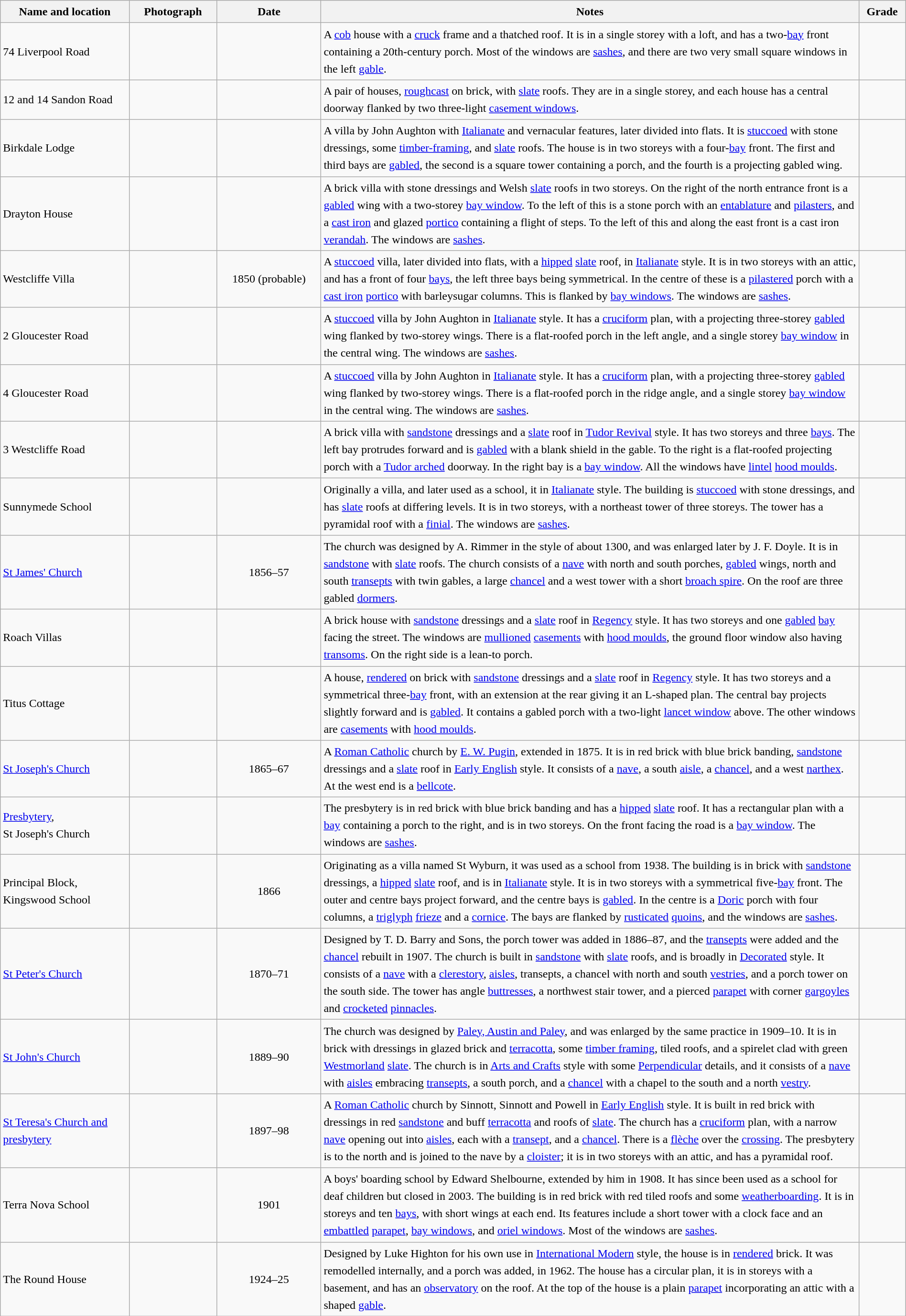<table class="wikitable sortable plainrowheaders" style="width:100%;border:0px;text-align:left;line-height:150%;">
<tr>
<th scope="col"  style="width:150px">Name and location</th>
<th scope="col"  style="width:100px" class="unsortable">Photograph</th>
<th scope="col"  style="width:120px">Date</th>
<th scope="col"  style="width:650px" class="unsortable">Notes</th>
<th scope="col"  style="width:50px">Grade</th>
</tr>
<tr>
<td>74 Liverpool Road<br><small></small></td>
<td></td>
<td align="center"></td>
<td>A <a href='#'>cob</a> house with a <a href='#'>cruck</a> frame and a thatched roof.  It is in a single storey with a loft, and has a two-<a href='#'>bay</a> front containing a 20th-century porch.  Most of the windows are <a href='#'>sashes</a>, and there are two very small square windows in the left <a href='#'>gable</a>.</td>
<td align="center" ></td>
</tr>
<tr>
<td>12 and 14 Sandon Road<br><small></small></td>
<td></td>
<td align="center"></td>
<td>A pair of houses, <a href='#'>roughcast</a> on brick, with <a href='#'>slate</a> roofs.  They are in a single storey, and each house has a central doorway flanked by two three-light <a href='#'>casement windows</a>.</td>
<td align="center" ></td>
</tr>
<tr>
<td>Birkdale Lodge<br><small></small></td>
<td></td>
<td align="center"></td>
<td>A villa by John Aughton with <a href='#'>Italianate</a> and vernacular features, later divided into flats.  It is <a href='#'>stuccoed</a> with stone dressings, some <a href='#'>timber-framing</a>, and <a href='#'>slate</a> roofs.  The house is in two storeys with a four-<a href='#'>bay</a> front.  The first and third bays are <a href='#'>gabled</a>, the second is a square tower containing a porch, and the fourth is a projecting gabled wing.</td>
<td align="center" ></td>
</tr>
<tr>
<td>Drayton House<br><small></small></td>
<td></td>
<td align="center"></td>
<td>A brick villa with stone dressings and Welsh <a href='#'>slate</a> roofs in two storeys.  On the right of the north entrance front is a <a href='#'>gabled</a> wing with a two-storey <a href='#'>bay window</a>.   To the left of this is a stone porch with an <a href='#'>entablature</a> and <a href='#'>pilasters</a>, and a <a href='#'>cast iron</a> and glazed <a href='#'>portico</a> containing a flight of steps.  To the left of this and along the east front is a cast iron <a href='#'>verandah</a>.  The windows are <a href='#'>sashes</a>.</td>
<td align="center" ></td>
</tr>
<tr>
<td>Westcliffe Villa<br><small></small></td>
<td></td>
<td align="center">1850 (probable)</td>
<td>A <a href='#'>stuccoed</a> villa, later divided into flats, with a <a href='#'>hipped</a> <a href='#'>slate</a> roof, in  <a href='#'>Italianate</a> style.  It is in two storeys with an attic, and has a front of four <a href='#'>bays</a>, the left three bays being symmetrical.  In the centre of these is a <a href='#'>pilastered</a> porch with a <a href='#'>cast iron</a> <a href='#'>portico</a> with barleysugar columns.  This is flanked by <a href='#'>bay windows</a>.  The windows are <a href='#'>sashes</a>.</td>
<td align="center" ></td>
</tr>
<tr>
<td>2 Gloucester Road<br><small></small></td>
<td></td>
<td align="center"></td>
<td>A <a href='#'>stuccoed</a> villa by John Aughton in <a href='#'>Italianate</a> style.  It has a <a href='#'>cruciform</a> plan, with a projecting three-storey <a href='#'>gabled</a> wing flanked by two-storey wings.  There is a flat-roofed porch in the left angle, and a single storey <a href='#'>bay window</a> in the central wing.  The windows are <a href='#'>sashes</a>.</td>
<td align="center" ></td>
</tr>
<tr>
<td>4 Gloucester Road<br><small></small></td>
<td></td>
<td align="center"></td>
<td>A <a href='#'>stuccoed</a> villa by John Aughton in <a href='#'>Italianate</a> style.  It has a <a href='#'>cruciform</a> plan, with a projecting three-storey <a href='#'>gabled</a> wing flanked by two-storey wings.  There is a flat-roofed porch in the ridge angle, and a single storey <a href='#'>bay window</a> in the central wing.  The windows are <a href='#'>sashes</a>.</td>
<td align="center" ></td>
</tr>
<tr>
<td>3 Westcliffe Road<br><small></small></td>
<td></td>
<td align="center"></td>
<td>A brick villa with <a href='#'>sandstone</a> dressings and a <a href='#'>slate</a> roof in <a href='#'>Tudor Revival</a> style.  It has two storeys and three <a href='#'>bays</a>.  The left bay protrudes forward and is <a href='#'>gabled</a> with a blank shield in the gable.  To the right is a flat-roofed projecting porch with a <a href='#'>Tudor arched</a> doorway.  In the right bay is a <a href='#'>bay window</a>.  All the windows have <a href='#'>lintel</a> <a href='#'>hood moulds</a>.</td>
<td align="center" ></td>
</tr>
<tr>
<td>Sunnymede School<br><small></small></td>
<td></td>
<td align="center"></td>
<td>Originally a villa, and later used as a school, it in <a href='#'>Italianate</a> style.  The building is <a href='#'>stuccoed</a> with stone dressings, and has <a href='#'>slate</a> roofs at differing levels.  It is in two storeys, with a northeast tower of three storeys.  The tower has a pyramidal roof with a <a href='#'>finial</a>.  The windows are <a href='#'>sashes</a>.</td>
<td align="center" ></td>
</tr>
<tr>
<td><a href='#'>St James' Church</a><br><small></small></td>
<td></td>
<td align="center">1856–57</td>
<td>The church was designed by A. Rimmer in the style of about 1300, and was enlarged later by J. F. Doyle.  It is in <a href='#'>sandstone</a> with <a href='#'>slate</a> roofs.  The church consists of a <a href='#'>nave</a> with north and south porches, <a href='#'>gabled</a> wings, north and south <a href='#'>transepts</a> with twin gables, a large <a href='#'>chancel</a> and a west tower with a short <a href='#'>broach spire</a>.  On the roof are three gabled <a href='#'>dormers</a>.</td>
<td align="center" ></td>
</tr>
<tr>
<td>Roach Villas<br><small></small></td>
<td></td>
<td align="center"></td>
<td>A brick house with <a href='#'>sandstone</a> dressings and a <a href='#'>slate</a> roof in <a href='#'>Regency</a> style.  It has two storeys and one <a href='#'>gabled</a> <a href='#'>bay</a> facing the street.  The windows are <a href='#'>mullioned</a> <a href='#'>casements</a> with <a href='#'>hood moulds</a>, the ground floor window also having <a href='#'>transoms</a>.  On the right side is a lean-to porch.</td>
<td align="center" ></td>
</tr>
<tr>
<td>Titus Cottage<br><small></small></td>
<td></td>
<td align="center"></td>
<td>A house, <a href='#'>rendered</a> on brick with <a href='#'>sandstone</a> dressings and a <a href='#'>slate</a> roof in <a href='#'>Regency</a> style.  It has two storeys and a symmetrical three-<a href='#'>bay</a> front, with an extension at the rear giving it an L-shaped plan.  The central bay projects slightly forward and is <a href='#'>gabled</a>.  It contains a gabled porch with a two-light <a href='#'>lancet window</a> above.  The other windows are <a href='#'>casements</a> with <a href='#'>hood moulds</a>.</td>
<td align="center" ></td>
</tr>
<tr>
<td><a href='#'>St Joseph's Church</a><br><small></small></td>
<td></td>
<td align="center">1865–67</td>
<td>A <a href='#'>Roman Catholic</a> church by <a href='#'>E. W. Pugin</a>, extended in 1875.  It is in red brick with blue brick banding, <a href='#'>sandstone</a> dressings and a <a href='#'>slate</a> roof in <a href='#'>Early English</a> style.  It consists of a <a href='#'>nave</a>, a south <a href='#'>aisle</a>, a <a href='#'>chancel</a>, and a west <a href='#'>narthex</a>.  At the west end is a <a href='#'>bellcote</a>.</td>
<td align="center" ></td>
</tr>
<tr>
<td><a href='#'>Presbytery</a>,<br>St Joseph's Church<br><small></small></td>
<td></td>
<td align="center"></td>
<td>The presbytery is in red brick with blue brick banding and has a <a href='#'>hipped</a> <a href='#'>slate</a> roof.  It has a rectangular plan with a <a href='#'>bay</a> containing a porch to the right, and is in two storeys.  On the front facing the road is a <a href='#'>bay window</a>.  The windows are <a href='#'>sashes</a>.</td>
<td align="center" ></td>
</tr>
<tr>
<td>Principal Block,<br>Kingswood School<br><small></small></td>
<td></td>
<td align="center">1866</td>
<td>Originating as a villa named St Wyburn, it was used as a school from 1938.  The building is in brick with <a href='#'>sandstone</a> dressings, a <a href='#'>hipped</a> <a href='#'>slate</a> roof, and is in <a href='#'>Italianate</a> style.  It is in two storeys with a symmetrical five-<a href='#'>bay</a> front.  The outer and centre bays project forward, and the centre bays is <a href='#'>gabled</a>.  In the centre is a <a href='#'>Doric</a> porch with four columns, a <a href='#'>triglyph</a> <a href='#'>frieze</a> and a <a href='#'>cornice</a>.  The bays are flanked by <a href='#'>rusticated</a> <a href='#'>quoins</a>, and the windows are <a href='#'>sashes</a>.</td>
<td align="center" ></td>
</tr>
<tr>
<td><a href='#'>St Peter's Church</a><br><small></small></td>
<td></td>
<td align="center">1870–71</td>
<td>Designed by T. D. Barry and Sons, the porch tower was added in 1886–87, and the <a href='#'>transepts</a> were added and the <a href='#'>chancel</a> rebuilt in 1907.  The church is built in <a href='#'>sandstone</a> with <a href='#'>slate</a> roofs, and is broadly in <a href='#'>Decorated</a> style.  It consists of a <a href='#'>nave</a> with a <a href='#'>clerestory</a>, <a href='#'>aisles</a>, transepts, a chancel with north and south <a href='#'>vestries</a>, and a porch tower on the south side.  The tower has angle <a href='#'>buttresses</a>, a northwest stair tower, and a pierced <a href='#'>parapet</a> with corner <a href='#'>gargoyles</a> and <a href='#'>crocketed</a> <a href='#'>pinnacles</a>.</td>
<td align="center" ></td>
</tr>
<tr>
<td><a href='#'>St John's Church</a><br><small></small></td>
<td></td>
<td align="center">1889–90</td>
<td>The church was designed by <a href='#'>Paley, Austin and Paley</a>, and was enlarged by the same practice in 1909–10.  It is in brick with dressings in glazed brick and <a href='#'>terracotta</a>, some <a href='#'>timber framing</a>, tiled roofs, and a spirelet clad with green <a href='#'>Westmorland</a> <a href='#'>slate</a>. The church is in <a href='#'>Arts and Crafts</a> style with some <a href='#'>Perpendicular</a> details, and it consists of a <a href='#'>nave</a> with <a href='#'>aisles</a> embracing <a href='#'>transepts</a>, a south porch, and a <a href='#'>chancel</a> with a chapel to the south and a north <a href='#'>vestry</a>.</td>
<td align="center" ></td>
</tr>
<tr>
<td><a href='#'>St Teresa's Church and presbytery</a><br><small></small></td>
<td></td>
<td align="center">1897–98</td>
<td>A <a href='#'>Roman Catholic</a> church by Sinnott, Sinnott and Powell in <a href='#'>Early English</a> style.  It is built in red brick with dressings in red <a href='#'>sandstone</a> and buff <a href='#'>terracotta</a> and roofs of <a href='#'>slate</a>.  The church has a <a href='#'>cruciform</a> plan, with a narrow <a href='#'>nave</a> opening out into <a href='#'>aisles</a>, each with a <a href='#'>transept</a>, and a <a href='#'>chancel</a>.  There is a <a href='#'>flèche</a> over the <a href='#'>crossing</a>.  The presbytery is to the north and is joined to the nave by a <a href='#'>cloister</a>; it is in two storeys with an attic, and has a pyramidal roof.</td>
<td align="center" ></td>
</tr>
<tr>
<td>Terra Nova School<br><small></small></td>
<td></td>
<td align="center">1901</td>
<td>A boys' boarding school by Edward Shelbourne, extended by him in 1908.  It has since been used as a school for deaf children but closed in 2003.  The building is in red brick with red tiled roofs and some <a href='#'>weatherboarding</a>.  It is in  storeys and ten <a href='#'>bays</a>, with short wings at each end.  Its features include a short tower with a clock face and an <a href='#'>embattled</a> <a href='#'>parapet</a>, <a href='#'>bay windows</a>, and <a href='#'>oriel windows</a>.  Most of the windows are <a href='#'>sashes</a>.</td>
<td align="center" ></td>
</tr>
<tr>
<td>The Round House<br><small></small></td>
<td></td>
<td align="center">1924–25</td>
<td>Designed by Luke Highton for his own use in <a href='#'>International Modern</a> style, the house is in <a href='#'>rendered</a> brick.  It was remodelled internally, and a porch was added, in 1962.  The house has a circular plan, it is in  storeys with a basement, and has an <a href='#'>observatory</a> on the roof.  At the top of the house is a plain <a href='#'>parapet</a> incorporating an attic with a shaped <a href='#'>gable</a>.</td>
<td align="center" ></td>
</tr>
<tr>
</tr>
</table>
